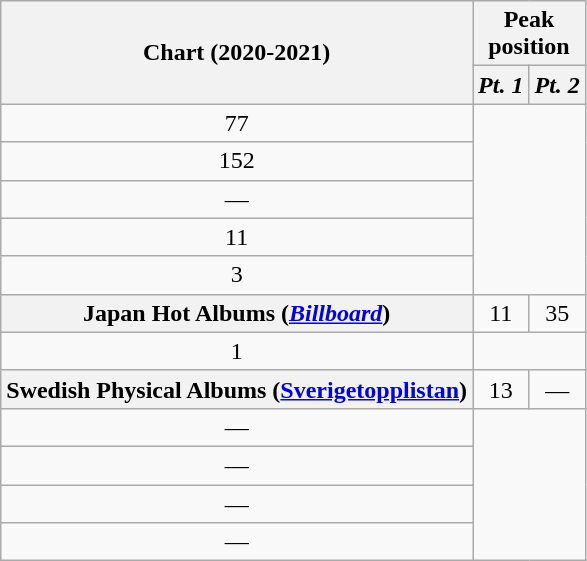<table class="wikitable sortable plainrowheaders" style="text-align:center">
<tr>
<th rowspan="2" scope="col">Chart (2020-2021)</th>
<th colspan="2" scope="col">Peak<br>position</th>
</tr>
<tr>
<th><em>Pt. 1</em></th>
<th><em>Pt. 2</em></th>
</tr>
<tr>
<td>77</td>
</tr>
<tr>
<td>152</td>
</tr>
<tr>
<td>—</td>
</tr>
<tr>
<td>11</td>
</tr>
<tr>
<td>3</td>
</tr>
<tr>
<th scope="row">Japan Hot Albums (<a href='#'><em>Billboard</em></a>)</th>
<td>11</td>
<td>35</td>
</tr>
<tr>
<td>1</td>
</tr>
<tr>
<th scope="row">Swedish Physical Albums (<a href='#'>Sverigetopplistan</a>)</th>
<td>13</td>
<td>—</td>
</tr>
<tr>
<td>—</td>
</tr>
<tr>
<td>—</td>
</tr>
<tr>
<td>—</td>
</tr>
<tr>
<td>—</td>
</tr>
</table>
